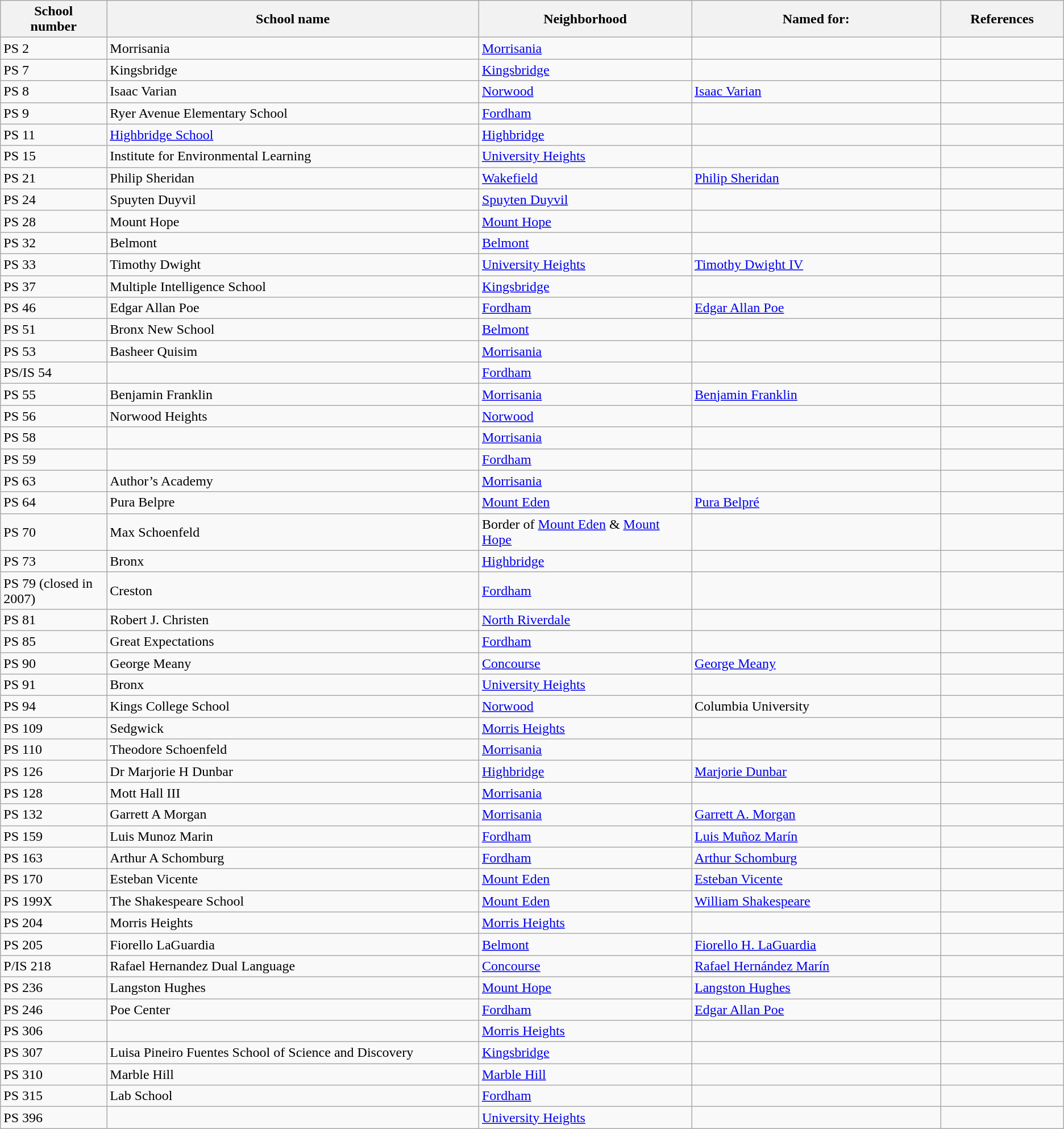<table class="wikitable">
<tr>
<th style="width:10%;">School<br>number</th>
<th style="width:35%;">School name</th>
<th style="width:20%;">Neighborhood</th>
<th>Named for:</th>
<th>References</th>
</tr>
<tr>
<td>PS 2</td>
<td>Morrisania</td>
<td><a href='#'>Morrisania</a></td>
<td></td>
<td></td>
</tr>
<tr>
<td>PS 7</td>
<td>Kingsbridge</td>
<td><a href='#'>Kingsbridge</a></td>
<td></td>
<td></td>
</tr>
<tr>
<td>PS 8</td>
<td>Isaac Varian</td>
<td><a href='#'>Norwood</a></td>
<td><a href='#'>Isaac Varian</a></td>
<td></td>
</tr>
<tr>
<td>PS 9</td>
<td>Ryer Avenue Elementary School</td>
<td><a href='#'>Fordham</a></td>
<td></td>
<td></td>
</tr>
<tr>
<td>PS 11</td>
<td><a href='#'>Highbridge School</a></td>
<td><a href='#'>Highbridge</a></td>
<td></td>
<td></td>
</tr>
<tr>
<td>PS 15</td>
<td>Institute for Environmental Learning</td>
<td><a href='#'>University Heights</a></td>
<td></td>
<td></td>
</tr>
<tr>
<td>PS 21</td>
<td>Philip Sheridan</td>
<td><a href='#'>Wakefield</a></td>
<td><a href='#'>Philip Sheridan</a></td>
<td></td>
</tr>
<tr>
<td>PS 24</td>
<td>Spuyten Duyvil</td>
<td><a href='#'>Spuyten Duyvil</a></td>
<td></td>
<td></td>
</tr>
<tr>
<td>PS 28</td>
<td>Mount Hope</td>
<td><a href='#'>Mount Hope</a></td>
<td></td>
<td></td>
</tr>
<tr>
<td>PS 32</td>
<td>Belmont</td>
<td><a href='#'>Belmont</a></td>
<td></td>
<td></td>
</tr>
<tr>
<td>PS 33</td>
<td>Timothy Dwight</td>
<td><a href='#'>University Heights</a></td>
<td><a href='#'>Timothy Dwight IV</a></td>
<td></td>
</tr>
<tr>
<td>PS 37</td>
<td>Multiple Intelligence School</td>
<td><a href='#'>Kingsbridge</a></td>
<td></td>
<td></td>
</tr>
<tr>
<td>PS 46</td>
<td>Edgar Allan Poe</td>
<td><a href='#'>Fordham</a></td>
<td><a href='#'>Edgar Allan Poe</a></td>
<td></td>
</tr>
<tr>
<td>PS 51</td>
<td>Bronx New School</td>
<td><a href='#'>Belmont</a></td>
<td></td>
<td></td>
</tr>
<tr>
<td>PS 53</td>
<td>Basheer Quisim</td>
<td><a href='#'>Morrisania</a></td>
<td></td>
<td></td>
</tr>
<tr>
<td>PS/IS 54</td>
<td></td>
<td><a href='#'>Fordham</a></td>
<td></td>
<td></td>
</tr>
<tr>
<td>PS 55</td>
<td>Benjamin Franklin</td>
<td><a href='#'>Morrisania</a></td>
<td><a href='#'>Benjamin Franklin</a></td>
<td></td>
</tr>
<tr>
<td>PS 56</td>
<td>Norwood Heights</td>
<td><a href='#'>Norwood</a></td>
<td></td>
<td></td>
</tr>
<tr>
<td>PS 58</td>
<td></td>
<td><a href='#'>Morrisania</a></td>
<td></td>
<td></td>
</tr>
<tr>
<td>PS 59</td>
<td></td>
<td><a href='#'>Fordham</a></td>
<td></td>
<td></td>
</tr>
<tr>
<td>PS 63</td>
<td>Author’s Academy</td>
<td><a href='#'>Morrisania</a></td>
<td></td>
<td></td>
</tr>
<tr>
<td>PS 64</td>
<td>Pura Belpre</td>
<td><a href='#'>Mount Eden</a></td>
<td><a href='#'>Pura Belpré</a></td>
<td></td>
</tr>
<tr>
<td>PS 70</td>
<td>Max Schoenfeld</td>
<td>Border of <a href='#'>Mount Eden</a> & <a href='#'>Mount Hope</a></td>
<td></td>
<td></td>
</tr>
<tr>
<td>PS 73</td>
<td>Bronx</td>
<td><a href='#'>Highbridge</a></td>
<td></td>
<td></td>
</tr>
<tr>
<td>PS 79 (closed in 2007)</td>
<td>Creston</td>
<td><a href='#'>Fordham</a></td>
<td></td>
<td></td>
</tr>
<tr>
<td>PS 81</td>
<td>Robert J. Christen</td>
<td><a href='#'>North Riverdale</a></td>
<td></td>
<td></td>
</tr>
<tr>
<td>PS 85</td>
<td>Great Expectations</td>
<td><a href='#'>Fordham</a></td>
<td></td>
<td></td>
</tr>
<tr>
<td>PS 90</td>
<td>George Meany</td>
<td><a href='#'>Concourse</a></td>
<td><a href='#'>George Meany</a></td>
<td></td>
</tr>
<tr>
<td>PS 91</td>
<td>Bronx</td>
<td><a href='#'>University Heights</a></td>
<td></td>
<td></td>
</tr>
<tr>
<td>PS 94</td>
<td>Kings College School</td>
<td><a href='#'>Norwood</a></td>
<td>Columbia University</td>
<td></td>
</tr>
<tr>
<td>PS 109</td>
<td>Sedgwick</td>
<td><a href='#'>Morris Heights</a></td>
<td></td>
<td></td>
</tr>
<tr>
<td>PS 110</td>
<td>Theodore Schoenfeld</td>
<td><a href='#'>Morrisania</a></td>
<td></td>
<td></td>
</tr>
<tr>
<td>PS 126</td>
<td>Dr Marjorie H Dunbar</td>
<td><a href='#'>Highbridge</a></td>
<td><a href='#'>Marjorie Dunbar</a></td>
<td></td>
</tr>
<tr>
<td>PS 128</td>
<td>Mott Hall III</td>
<td><a href='#'>Morrisania</a></td>
<td></td>
<td></td>
</tr>
<tr>
<td>PS 132</td>
<td>Garrett A Morgan</td>
<td><a href='#'>Morrisania</a></td>
<td><a href='#'>Garrett A. Morgan</a></td>
<td></td>
</tr>
<tr>
<td>PS 159</td>
<td>Luis Munoz Marin</td>
<td><a href='#'>Fordham</a></td>
<td><a href='#'>Luis Muñoz Marín</a></td>
<td></td>
</tr>
<tr>
<td>PS 163</td>
<td>Arthur A Schomburg</td>
<td><a href='#'>Fordham</a></td>
<td><a href='#'>Arthur Schomburg</a></td>
<td></td>
</tr>
<tr>
<td>PS 170</td>
<td>Esteban Vicente</td>
<td><a href='#'>Mount Eden</a></td>
<td><a href='#'>Esteban Vicente</a></td>
<td></td>
</tr>
<tr>
<td>PS 199X</td>
<td>The Shakespeare School</td>
<td><a href='#'>Mount Eden</a></td>
<td><a href='#'>William Shakespeare</a></td>
<td></td>
</tr>
<tr>
<td>PS 204</td>
<td>Morris Heights</td>
<td><a href='#'>Morris Heights</a></td>
<td></td>
<td></td>
</tr>
<tr>
<td>PS 205</td>
<td>Fiorello LaGuardia</td>
<td><a href='#'>Belmont</a></td>
<td><a href='#'>Fiorello H. LaGuardia</a></td>
<td></td>
</tr>
<tr>
<td>P/IS 218</td>
<td>Rafael Hernandez Dual Language</td>
<td><a href='#'>Concourse</a></td>
<td><a href='#'>Rafael Hernández Marín</a></td>
<td></td>
</tr>
<tr>
<td>PS 236</td>
<td>Langston Hughes</td>
<td><a href='#'>Mount Hope</a></td>
<td><a href='#'>Langston Hughes</a></td>
<td></td>
</tr>
<tr>
<td>PS 246</td>
<td>Poe Center</td>
<td><a href='#'>Fordham</a></td>
<td><a href='#'>Edgar Allan Poe</a></td>
<td></td>
</tr>
<tr>
<td>PS 306</td>
<td></td>
<td><a href='#'>Morris Heights</a></td>
<td></td>
<td></td>
</tr>
<tr>
<td>PS 307</td>
<td>Luisa Pineiro Fuentes School of Science and Discovery</td>
<td><a href='#'>Kingsbridge</a></td>
<td></td>
<td></td>
</tr>
<tr>
<td>PS 310</td>
<td>Marble Hill</td>
<td><a href='#'>Marble Hill</a></td>
<td></td>
<td></td>
</tr>
<tr>
<td>PS 315</td>
<td>Lab School</td>
<td><a href='#'>Fordham</a></td>
<td></td>
<td></td>
</tr>
<tr>
<td>PS 396</td>
<td></td>
<td><a href='#'>University Heights</a></td>
<td></td>
<td></td>
</tr>
</table>
